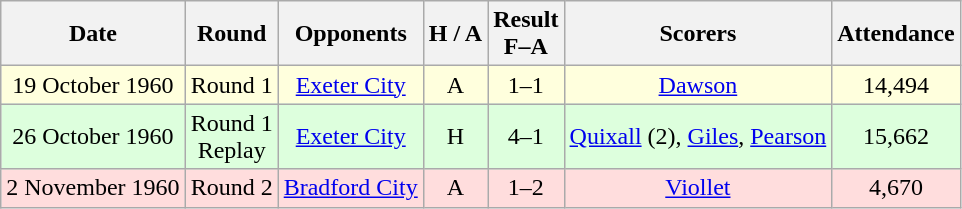<table class="wikitable" style="text-align:center">
<tr>
<th>Date</th>
<th>Round</th>
<th>Opponents</th>
<th>H / A</th>
<th>Result<br>F–A</th>
<th>Scorers</th>
<th>Attendance</th>
</tr>
<tr bgcolor="#ffffdd">
<td>19 October 1960</td>
<td>Round 1</td>
<td><a href='#'>Exeter City</a></td>
<td>A</td>
<td>1–1</td>
<td><a href='#'>Dawson</a></td>
<td>14,494</td>
</tr>
<tr bgcolor="#ddffdd">
<td>26 October 1960</td>
<td>Round 1<br>Replay</td>
<td><a href='#'>Exeter City</a></td>
<td>H</td>
<td>4–1</td>
<td><a href='#'>Quixall</a> (2), <a href='#'>Giles</a>, <a href='#'>Pearson</a></td>
<td>15,662</td>
</tr>
<tr bgcolor="#ffdddd">
<td>2 November 1960</td>
<td>Round 2</td>
<td><a href='#'>Bradford City</a></td>
<td>A</td>
<td>1–2</td>
<td><a href='#'>Viollet</a></td>
<td>4,670</td>
</tr>
</table>
